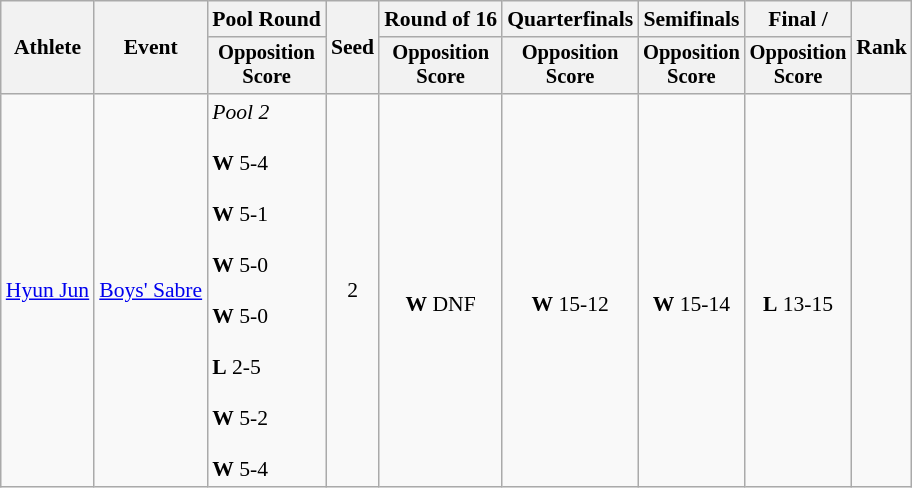<table class=wikitable style="font-size:90%">
<tr>
<th rowspan="2">Athlete</th>
<th rowspan="2">Event</th>
<th>Pool Round</th>
<th rowspan="2">Seed</th>
<th>Round of 16</th>
<th>Quarterfinals</th>
<th>Semifinals</th>
<th>Final / </th>
<th rowspan=2>Rank</th>
</tr>
<tr style="font-size:95%">
<th>Opposition<br>Score</th>
<th>Opposition<br>Score</th>
<th>Opposition<br>Score</th>
<th>Opposition<br>Score</th>
<th>Opposition<br>Score</th>
</tr>
<tr align=center>
<td align=left><a href='#'>Hyun Jun</a></td>
<td align=left><a href='#'>Boys' Sabre</a></td>
<td align=left><em>Pool 2</em><br><br><strong>W</strong> 5-4<br><br><strong>W</strong> 5-1<br><br><strong>W</strong> 5-0<br><br><strong>W</strong> 5-0<br><br><strong>L</strong> 2-5<br><br><strong>W</strong> 5-2<br><br><strong>W</strong> 5-4</td>
<td>2</td>
<td><br><strong>W</strong> DNF</td>
<td><br><strong>W</strong> 15-12</td>
<td><br><strong>W</strong> 15-14</td>
<td><br><strong>L</strong> 13-15</td>
<td></td>
</tr>
</table>
